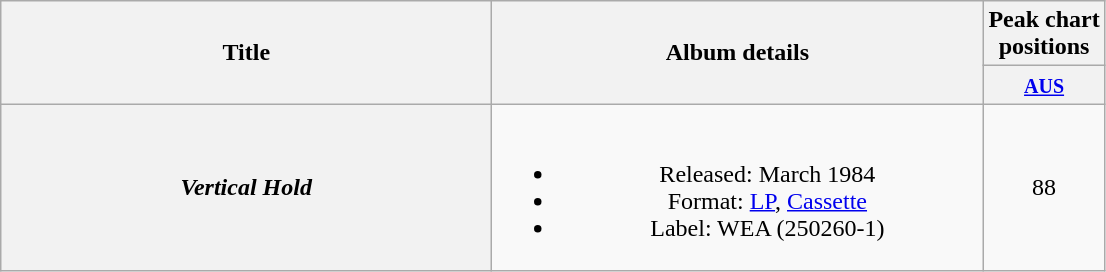<table class="wikitable plainrowheaders" style="text-align:center;" border="1">
<tr>
<th scope="col" rowspan="2" style="width:20em;">Title</th>
<th scope="col" rowspan="2" style="width:20em;">Album details</th>
<th scope="col" colspan="1">Peak chart<br>positions</th>
</tr>
<tr>
<th scope="col" style="text-align:center;"><small><a href='#'>AUS</a></small><br></th>
</tr>
<tr>
<th scope="row"><em>Vertical Hold</em></th>
<td><br><ul><li>Released: March 1984</li><li>Format: <a href='#'>LP</a>, <a href='#'>Cassette</a></li><li>Label: WEA (250260-1)</li></ul></td>
<td>88</td>
</tr>
</table>
